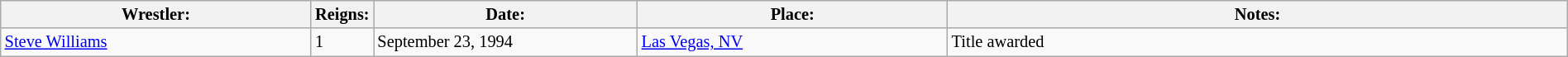<table class="sortable wikitable" style="font-size:85%; text-align:left; width:100%;">
<tr>
<th width=20%>Wrestler:</th>
<th width=3%>Reigns:</th>
<th width=17%>Date:</th>
<th width=20%>Place:</th>
<th width=40%>Notes:</th>
</tr>
<tr>
<td><a href='#'>Steve Williams</a></td>
<td>1</td>
<td>September 23, 1994</td>
<td><a href='#'>Las Vegas, NV</a></td>
<td>Title awarded</td>
</tr>
</table>
